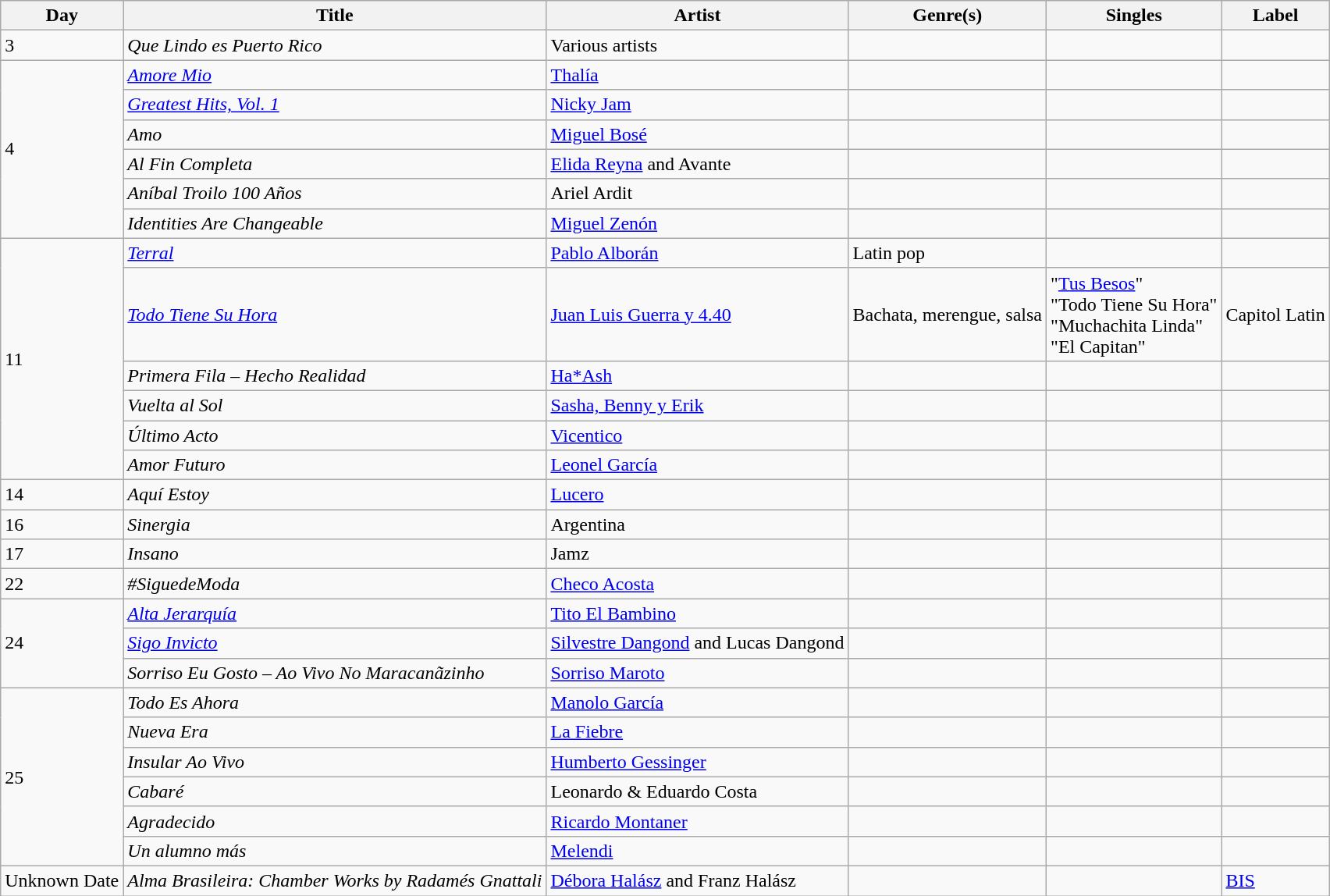<table class="wikitable sortable" style="text-align: left;">
<tr>
<th>Day</th>
<th>Title</th>
<th>Artist</th>
<th>Genre(s)</th>
<th>Singles</th>
<th>Label</th>
</tr>
<tr>
<td>3</td>
<td><em>Que Lindo es Puerto Rico</em></td>
<td>Various artists</td>
<td></td>
<td></td>
<td></td>
</tr>
<tr>
<td rowspan="6">4</td>
<td><em><a href='#'>Amore Mio</a></em></td>
<td><a href='#'>Thalía</a></td>
<td></td>
<td></td>
<td></td>
</tr>
<tr>
<td><em><a href='#'>Greatest Hits, Vol. 1</a></em></td>
<td><a href='#'>Nicky Jam</a></td>
<td></td>
<td></td>
<td></td>
</tr>
<tr>
<td><em>Amo</em></td>
<td><a href='#'>Miguel Bosé</a></td>
<td></td>
<td></td>
<td></td>
</tr>
<tr>
<td><em>Al Fin Completa</em></td>
<td><a href='#'>Elida Reyna</a> and Avante</td>
<td></td>
<td></td>
<td></td>
</tr>
<tr>
<td><em>Aníbal Troilo 100 Años</em></td>
<td>Ariel Ardit</td>
<td></td>
<td></td>
<td></td>
</tr>
<tr>
<td><em>Identities Are Changeable</em></td>
<td><a href='#'>Miguel Zenón</a></td>
<td></td>
<td></td>
<td></td>
</tr>
<tr>
<td rowspan="6">11</td>
<td><em><a href='#'>Terral</a></em></td>
<td><a href='#'>Pablo Alborán</a></td>
<td>Latin pop</td>
<td></td>
<td></td>
</tr>
<tr>
<td><em><a href='#'>Todo Tiene Su Hora</a></em></td>
<td><a href='#'>Juan Luis Guerra y 4.40</a></td>
<td>Bachata, merengue, salsa</td>
<td>"<a href='#'>Tus Besos</a>"<br>"Todo Tiene Su Hora"<br>"Muchachita Linda"<br>"El Capitan"</td>
<td>Capitol Latin</td>
</tr>
<tr>
<td><em>Primera Fila – Hecho Realidad</em></td>
<td><a href='#'>Ha*Ash</a></td>
<td></td>
<td></td>
<td></td>
</tr>
<tr>
<td><em>Vuelta al Sol</em></td>
<td><a href='#'>Sasha, Benny y Erik</a></td>
<td></td>
<td></td>
<td></td>
</tr>
<tr>
<td><em>Último Acto</em></td>
<td><a href='#'>Vicentico</a></td>
<td></td>
<td></td>
<td></td>
</tr>
<tr>
<td><em>Amor Futuro</em></td>
<td><a href='#'>Leonel García</a></td>
<td></td>
<td></td>
<td></td>
</tr>
<tr>
<td>14</td>
<td><em>Aquí Estoy</em></td>
<td><a href='#'>Lucero</a></td>
<td></td>
<td></td>
<td></td>
</tr>
<tr>
<td>16</td>
<td><em>Sinergia</em></td>
<td>Argentina</td>
<td></td>
<td></td>
<td></td>
</tr>
<tr>
<td>17</td>
<td><em>Insano</em></td>
<td>Jamz</td>
<td></td>
<td></td>
<td></td>
</tr>
<tr>
<td>22</td>
<td><em>#SiguedeModa</em></td>
<td><a href='#'>Checo Acosta</a></td>
<td></td>
<td></td>
<td></td>
</tr>
<tr>
<td rowspan="3">24</td>
<td><em><a href='#'>Alta Jerarquía</a></em></td>
<td><a href='#'>Tito El Bambino</a></td>
<td></td>
<td></td>
<td></td>
</tr>
<tr>
<td><em><a href='#'>Sigo Invicto</a></em></td>
<td><a href='#'>Silvestre Dangond</a> and Lucas Dangond</td>
<td></td>
<td></td>
<td></td>
</tr>
<tr>
<td><em>Sorriso Eu Gosto – Ao Vivo No Maracanãzinho</em></td>
<td><a href='#'>Sorriso Maroto</a></td>
<td></td>
<td></td>
<td></td>
</tr>
<tr>
<td rowspan="6">25</td>
<td><em>Todo Es Ahora</em></td>
<td><a href='#'>Manolo García</a></td>
<td></td>
<td></td>
<td></td>
</tr>
<tr>
<td><em>Nueva Era</em></td>
<td><a href='#'>La Fiebre</a></td>
<td></td>
<td></td>
<td></td>
</tr>
<tr>
<td><em>Insular Ao Vivo</em></td>
<td><a href='#'>Humberto Gessinger</a></td>
<td></td>
<td></td>
<td></td>
</tr>
<tr>
<td><em>Cabaré</em></td>
<td>Leonardo & Eduardo Costa</td>
<td></td>
<td></td>
<td></td>
</tr>
<tr>
<td><em>Agradecido</em></td>
<td><a href='#'>Ricardo Montaner</a></td>
<td></td>
<td></td>
<td></td>
</tr>
<tr>
<td><em>Un alumno más</em></td>
<td><a href='#'>Melendi</a></td>
<td></td>
<td></td>
<td></td>
</tr>
<tr>
<td>Unknown Date</td>
<td><em>Alma Brasileira: Chamber Works by Radamés Gnattali</em></td>
<td><a href='#'>Débora Halász</a> and Franz Halász</td>
<td></td>
<td></td>
<td><a href='#'>BIS</a></td>
</tr>
</table>
